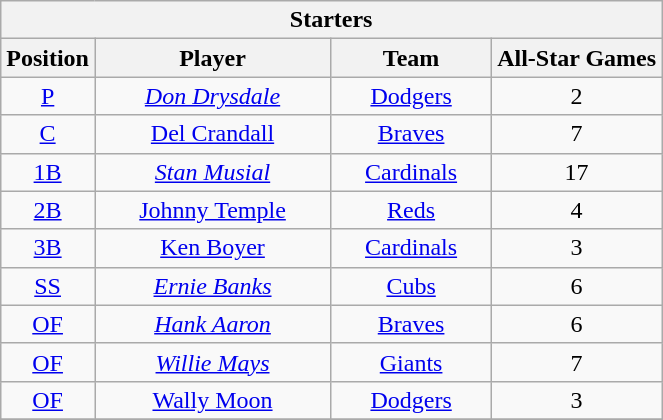<table class="wikitable" style="font-size: 100%; text-align:right;">
<tr>
<th colspan="4">Starters</th>
</tr>
<tr>
<th>Position</th>
<th width="150">Player</th>
<th width="100">Team</th>
<th>All-Star Games</th>
</tr>
<tr>
<td align="center"><a href='#'>P</a></td>
<td align="center"><em><a href='#'>Don Drysdale</a></em></td>
<td align="center"><a href='#'>Dodgers</a></td>
<td align="center">2</td>
</tr>
<tr>
<td align="center"><a href='#'>C</a></td>
<td align="center"><a href='#'>Del Crandall</a></td>
<td align="center"><a href='#'>Braves</a></td>
<td align="center">7</td>
</tr>
<tr>
<td align="center"><a href='#'>1B</a></td>
<td align="center"><em><a href='#'>Stan Musial</a></em></td>
<td align="center"><a href='#'>Cardinals</a></td>
<td align="center">17</td>
</tr>
<tr>
<td align="center"><a href='#'>2B</a></td>
<td align="center"><a href='#'>Johnny Temple</a></td>
<td align="center"><a href='#'>Reds</a></td>
<td align="center">4</td>
</tr>
<tr>
<td align="center"><a href='#'>3B</a></td>
<td align="center"><a href='#'>Ken Boyer</a></td>
<td align="center"><a href='#'>Cardinals</a></td>
<td align="center">3</td>
</tr>
<tr>
<td align="center"><a href='#'>SS</a></td>
<td align="center"><em><a href='#'>Ernie Banks</a></em></td>
<td align="center"><a href='#'>Cubs</a></td>
<td align="center">6</td>
</tr>
<tr>
<td align="center"><a href='#'>OF</a></td>
<td align="center"><em><a href='#'>Hank Aaron</a></em></td>
<td align="center"><a href='#'>Braves</a></td>
<td align="center">6</td>
</tr>
<tr>
<td align="center"><a href='#'>OF</a></td>
<td align="center"><em><a href='#'>Willie Mays</a></em></td>
<td align="center"><a href='#'>Giants</a></td>
<td align="center">7</td>
</tr>
<tr>
<td align="center"><a href='#'>OF</a></td>
<td align="center"><a href='#'>Wally Moon</a></td>
<td align="center"><a href='#'>Dodgers</a></td>
<td align="center">3</td>
</tr>
<tr>
</tr>
</table>
